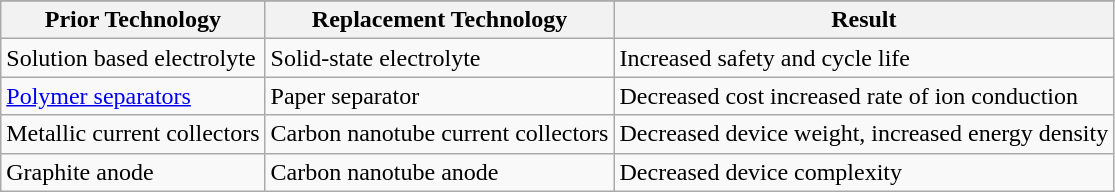<table class="wikitable">
<tr>
</tr>
<tr>
<th>Prior Technology</th>
<th>Replacement Technology</th>
<th>Result</th>
</tr>
<tr>
<td>Solution based electrolyte</td>
<td>Solid-state electrolyte</td>
<td>Increased safety and cycle life</td>
</tr>
<tr>
<td><a href='#'>Polymer separators</a></td>
<td>Paper separator</td>
<td>Decreased cost increased rate of ion conduction</td>
</tr>
<tr>
<td>Metallic current collectors</td>
<td>Carbon nanotube current collectors</td>
<td>Decreased device weight, increased energy density</td>
</tr>
<tr>
<td>Graphite anode</td>
<td>Carbon nanotube anode</td>
<td>Decreased device complexity</td>
</tr>
</table>
